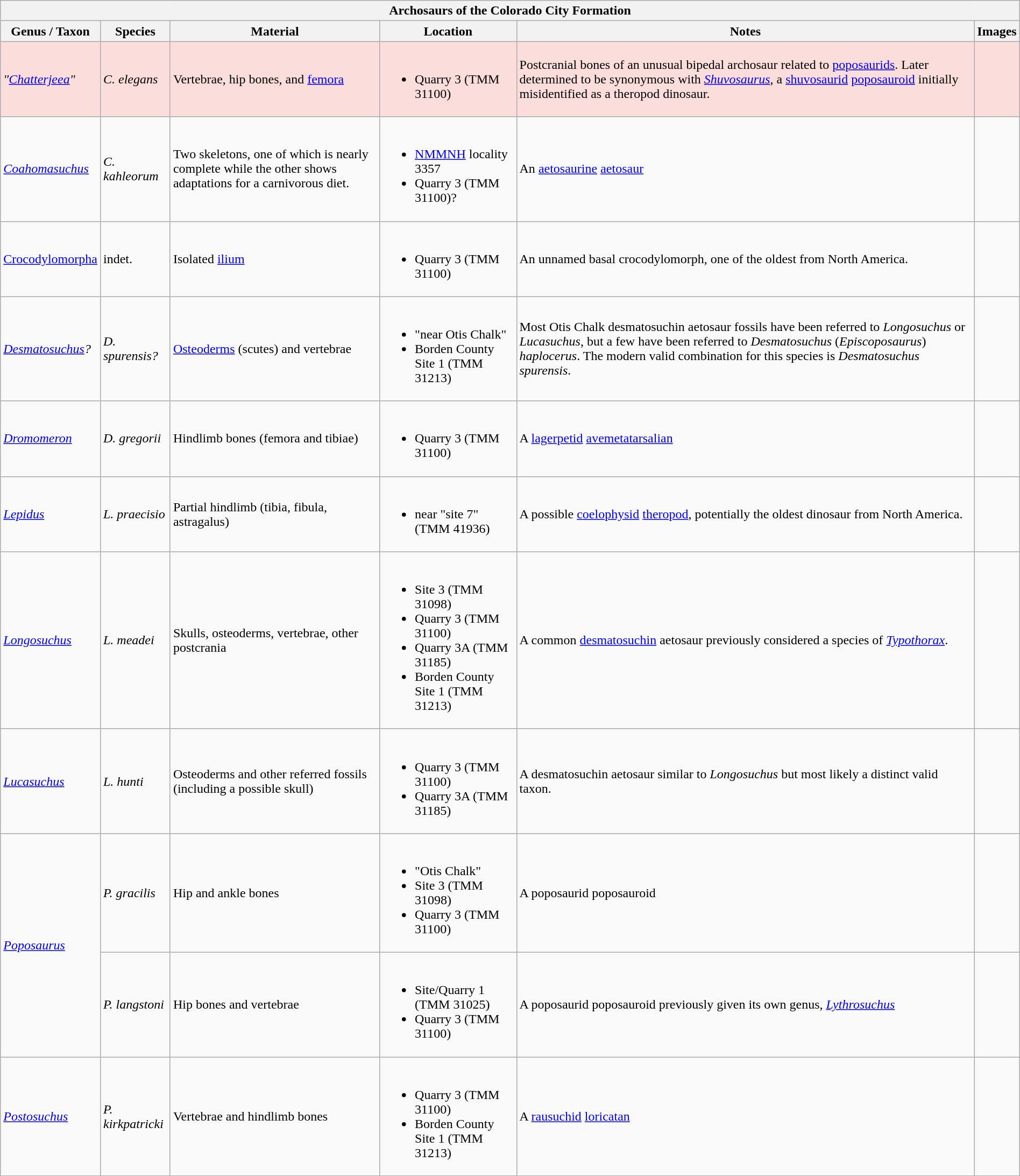<table class="wikitable" width="100%" align="center">
<tr>
<th colspan="7" align="center"><strong>Archosaurs of the Colorado City Formation</strong></th>
</tr>
<tr>
<th>Genus / Taxon</th>
<th>Species</th>
<th>Material</th>
<th>Location</th>
<th>Notes</th>
<th>Images</th>
</tr>
<tr>
<td style="background:#fbdddb;"><em>"<a href='#'>Chatterjeea</a>"</em></td>
<td style="background:#fbdddb;"><em>C. elegans</em></td>
<td style="background:#fbdddb;">Vertebrae, hip bones, and <a href='#'>femora</a><em></em></td>
<td style="background:#fbdddb;"><br><ul><li>Quarry 3 (TMM 31100)<em></em></li></ul></td>
<td style="background:#fbdddb;">Postcranial bones of an unusual bipedal archosaur related to <a href='#'>poposaurids</a>.<em></em> Later determined to be synonymous with <em><a href='#'>Shuvosaurus</a></em>, a <a href='#'>shuvosaurid</a> <a href='#'>poposauroid</a> initially misidentified as a theropod dinosaur.</td>
<td style="background:#fbdddb;"></td>
</tr>
<tr>
<td><em><a href='#'>Coahomasuchus</a></em></td>
<td><em>C. kahleorum</em></td>
<td>Two skeletons, one of which is nearly complete<em></em> while the other shows adaptations for a carnivorous diet.</td>
<td><br><ul><li><a href='#'>NMMNH</a> locality 3357<em></em></li><li>Quarry 3 (TMM 31100)?</li></ul></td>
<td>An <a href='#'>aetosaurine</a> <a href='#'>aetosaur</a></td>
<td></td>
</tr>
<tr>
<td><a href='#'>Crocodylomorpha</a></td>
<td>indet.</td>
<td>Isolated <a href='#'>ilium</a></td>
<td><br><ul><li>Quarry 3 (TMM 31100)</li></ul></td>
<td>An unnamed basal crocodylomorph, one of the oldest from North America.</td>
<td></td>
</tr>
<tr>
<td><em><a href='#'>Desmatosuchus</a>?</em></td>
<td><em>D. spurensis?</em></td>
<td><a href='#'>Osteoderms</a> (scutes) and vertebrae</td>
<td><br><ul><li>"near Otis Chalk"</li><li>Borden County Site 1 (TMM 31213)</li></ul></td>
<td>Most Otis Chalk desmatosuchin aetosaur fossils have been referred to <em>Longosuchus</em> or <em>Lucasuchus</em>, but a few have been referred to <em>Desmatosuchus</em> (<em>Episcoposaurus</em>) <em>haplocerus</em>. The modern valid combination for this species is <em>Desmatosuchus spurensis</em>.</td>
<td></td>
</tr>
<tr>
<td><em><a href='#'>Dromomeron</a></em></td>
<td><em>D. gregorii</em></td>
<td>Hindlimb bones (femora and tibiae)<em></em></td>
<td><br><ul><li>Quarry 3 (TMM 31100)<em></em></li></ul></td>
<td>A <a href='#'>lagerpetid</a> <a href='#'>avemetatarsalian</a></td>
<td></td>
</tr>
<tr>
<td><em><a href='#'>Lepidus</a></em></td>
<td><em>L. praecisio</em></td>
<td>Partial hindlimb (tibia, fibula, astragalus)</td>
<td><br><ul><li>near "site 7" (TMM 41936)</li></ul></td>
<td>A possible <a href='#'>coelophysid</a> <a href='#'>theropod</a>, potentially the oldest dinosaur from North America.</td>
<td></td>
</tr>
<tr>
<td><em><a href='#'>Longosuchus</a></em></td>
<td><em>L. meadei</em></td>
<td>Skulls, osteoderms, vertebrae, other postcrania</td>
<td><br><ul><li>Site 3 (TMM 31098)</li><li>Quarry 3 (TMM 31100)</li><li>Quarry 3A (TMM 31185)</li><li>Borden County Site 1 (TMM 31213)</li></ul></td>
<td>A common <a href='#'>desmatosuchin</a> aetosaur previously considered a species of <em><a href='#'>Typothorax</a></em>.</td>
<td></td>
</tr>
<tr>
<td><em><a href='#'>Lucasuchus</a></em></td>
<td><em>L. hunti</em></td>
<td>Osteoderms and other referred fossils (including a possible skull)</td>
<td><br><ul><li>Quarry 3 (TMM 31100)</li><li>Quarry 3A (TMM 31185)</li></ul></td>
<td>A desmatosuchin aetosaur similar to <em>Longosuchus</em> but most likely a distinct valid taxon.</td>
<td></td>
</tr>
<tr>
<td rowspan="2"><em><a href='#'>Poposaurus</a></em></td>
<td><em>P. gracilis</em></td>
<td>Hip and ankle bones</td>
<td><br><ul><li>"Otis Chalk"</li><li>Site 3 (TMM 31098)</li><li>Quarry 3 (TMM 31100)</li></ul></td>
<td>A poposaurid poposauroid</td>
<td></td>
</tr>
<tr>
<td><em>P. langstoni</em></td>
<td>Hip bones and vertebrae</td>
<td><br><ul><li>Site/Quarry 1 (TMM 31025)</li><li>Quarry 3 (TMM 31100)</li></ul></td>
<td>A poposaurid poposauroid previously given its own genus, <em><a href='#'>Lythrosuchus</a></em></td>
<td></td>
</tr>
<tr>
<td><em><a href='#'>Postosuchus</a></em></td>
<td><em>P. kirkpatricki</em></td>
<td>Vertebrae and hindlimb bones</td>
<td><br><ul><li>Quarry 3 (TMM 31100)</li><li>Borden County Site 1 (TMM 31213)</li></ul></td>
<td>A <a href='#'>rausuchid</a> <a href='#'>loricatan</a></td>
<td></td>
</tr>
</table>
